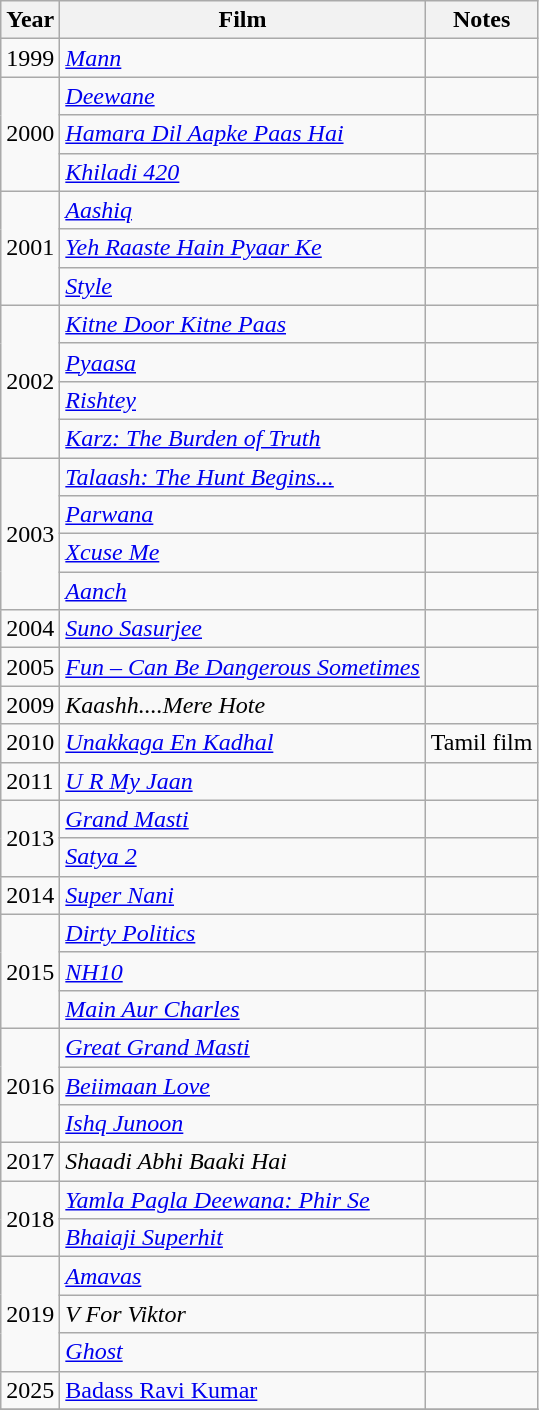<table class="wikitable">
<tr>
<th>Year</th>
<th>Film</th>
<th>Notes</th>
</tr>
<tr>
<td rowspan="1">1999</td>
<td><em><a href='#'>Mann</a></em></td>
<td></td>
</tr>
<tr>
<td rowspan="3">2000</td>
<td><em><a href='#'>Deewane</a></em></td>
<td></td>
</tr>
<tr>
<td><em><a href='#'>Hamara Dil Aapke Paas Hai</a></em></td>
<td></td>
</tr>
<tr>
<td><em><a href='#'>Khiladi 420</a></em></td>
<td></td>
</tr>
<tr>
<td rowspan="3">2001</td>
<td><em><a href='#'>Aashiq</a></em></td>
<td></td>
</tr>
<tr>
<td><em><a href='#'>Yeh Raaste Hain Pyaar Ke</a></em></td>
<td></td>
</tr>
<tr>
<td><em><a href='#'>Style</a></em></td>
<td></td>
</tr>
<tr>
<td rowspan="4">2002</td>
<td><em><a href='#'>Kitne Door Kitne Paas</a></em></td>
<td></td>
</tr>
<tr>
<td><em><a href='#'>Pyaasa</a></em></td>
<td></td>
</tr>
<tr>
<td><em><a href='#'>Rishtey</a></em></td>
<td></td>
</tr>
<tr>
<td><em><a href='#'>Karz: The Burden of Truth</a></em></td>
<td></td>
</tr>
<tr>
<td rowspan="4">2003</td>
<td><em><a href='#'>Talaash: The Hunt Begins...</a></em></td>
<td></td>
</tr>
<tr>
<td><em><a href='#'>Parwana</a></em></td>
<td></td>
</tr>
<tr>
<td><em><a href='#'>Xcuse Me</a></em></td>
<td></td>
</tr>
<tr>
<td><em><a href='#'>Aanch</a></em></td>
<td></td>
</tr>
<tr>
<td rowspan="1">2004</td>
<td><em><a href='#'>Suno Sasurjee</a></em></td>
<td></td>
</tr>
<tr>
<td>2005</td>
<td><em><a href='#'>Fun – Can Be Dangerous Sometimes</a></em></td>
<td></td>
</tr>
<tr>
<td>2009</td>
<td><em>Kaashh....Mere Hote</em></td>
<td></td>
</tr>
<tr>
<td rowspan="1">2010</td>
<td><em><a href='#'>Unakkaga En Kadhal</a></em></td>
<td>Tamil film</td>
</tr>
<tr>
<td rowspan="1">2011</td>
<td><em><a href='#'>U R My Jaan</a></em></td>
<td></td>
</tr>
<tr>
<td rowspan="2">2013</td>
<td><em><a href='#'>Grand Masti</a></em></td>
<td></td>
</tr>
<tr>
<td><em><a href='#'>Satya 2</a></em></td>
<td></td>
</tr>
<tr>
<td>2014</td>
<td><em><a href='#'>Super Nani</a></em></td>
<td></td>
</tr>
<tr>
<td rowspan="3">2015</td>
<td><em><a href='#'>Dirty Politics</a></em></td>
<td></td>
</tr>
<tr>
<td><em><a href='#'>NH10</a></em></td>
<td></td>
</tr>
<tr>
<td><em><a href='#'>Main Aur Charles</a></em></td>
<td></td>
</tr>
<tr>
<td rowspan="3">2016</td>
<td><em><a href='#'>Great Grand Masti</a></em></td>
<td></td>
</tr>
<tr>
<td><em><a href='#'>Beiimaan Love</a></em></td>
<td></td>
</tr>
<tr>
<td><em><a href='#'>Ishq Junoon</a></em></td>
<td></td>
</tr>
<tr>
<td>2017</td>
<td><em>Shaadi Abhi Baaki Hai</em></td>
<td></td>
</tr>
<tr>
<td rowspan="2">2018</td>
<td><em><a href='#'>Yamla Pagla Deewana: Phir Se</a></em></td>
<td></td>
</tr>
<tr>
<td><em><a href='#'>Bhaiaji Superhit</a></em></td>
<td></td>
</tr>
<tr>
<td rowspan="3">2019</td>
<td><em><a href='#'>Amavas</a></em></td>
<td></td>
</tr>
<tr>
<td><em>V For Viktor</em></td>
<td></td>
</tr>
<tr>
<td><em><a href='#'>Ghost</a></em></td>
<td></td>
</tr>
<tr>
<td>2025</td>
<td><a href='#'>Badass Ravi Kumar</a></td>
<td></td>
</tr>
<tr>
</tr>
</table>
